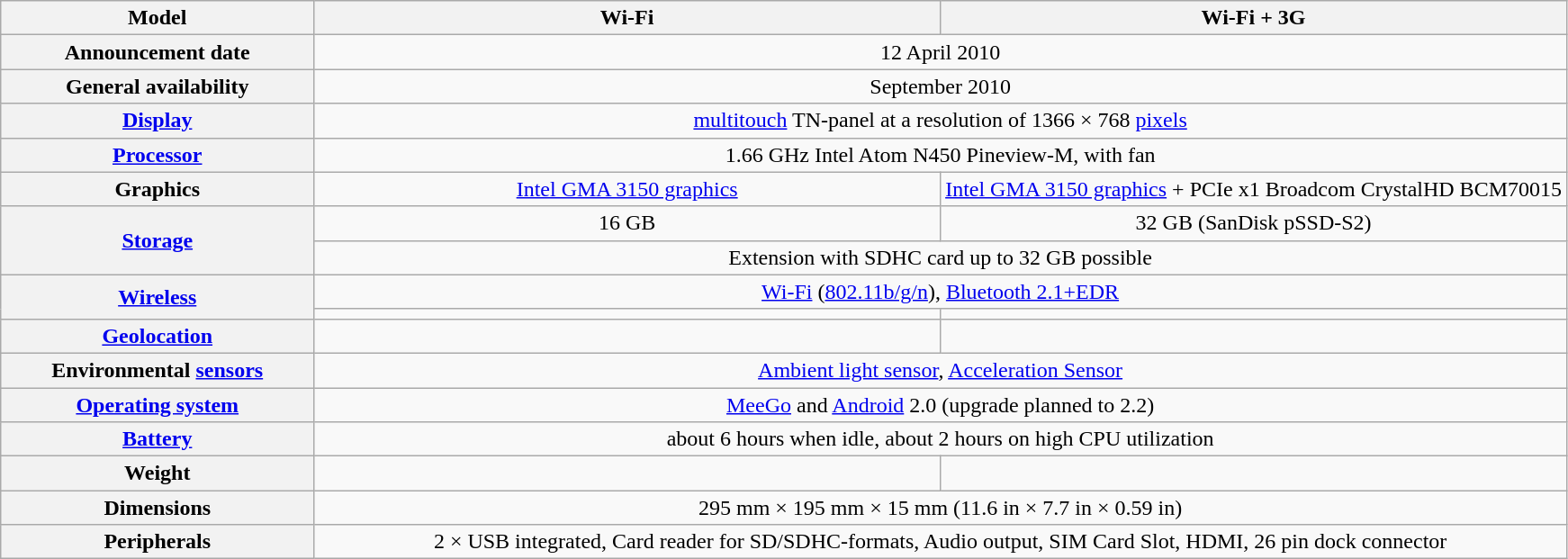<table class="wikitable" style="text-align: center;">
<tr>
<th>Model</th>
<th style="width:40%;">Wi-Fi</th>
<th style="width:40%;">Wi-Fi + 3G</th>
</tr>
<tr>
<th>Announcement date</th>
<td colspan="2">12 April 2010</td>
</tr>
<tr>
<th>General availability</th>
<td colspan="2">September 2010</td>
</tr>
<tr>
<th><a href='#'>Display</a></th>
<td colspan="2"> <a href='#'>multitouch</a> TN-panel at a resolution of 1366 × 768 <a href='#'>pixels</a></td>
</tr>
<tr>
<th><a href='#'>Processor</a></th>
<td colspan="2">1.66 GHz Intel Atom N450 Pineview-M, with fan</td>
</tr>
<tr>
<th>Graphics</th>
<td><a href='#'>Intel GMA 3150 graphics</a></td>
<td><a href='#'>Intel GMA 3150 graphics</a> + PCIe x1 Broadcom CrystalHD BCM70015</td>
</tr>
<tr>
<th rowspan="2"><a href='#'>Storage</a></th>
<td>16 GB</td>
<td>32 GB (SanDisk pSSD-S2)</td>
</tr>
<tr>
<td colspan="2">Extension with SDHC card up to 32 GB possible</td>
</tr>
<tr>
<th rowspan=2><a href='#'>Wireless</a></th>
<td colspan="2"><a href='#'>Wi-Fi</a> (<a href='#'>802.11b/g/n</a>), <a href='#'>Bluetooth 2.1+EDR</a></td>
</tr>
<tr>
<td></td>
<td></td>
</tr>
<tr>
<th><a href='#'>Geolocation</a></th>
<td></td>
<td></td>
</tr>
<tr>
<th>Environmental <a href='#'>sensors</a></th>
<td colspan="2"><a href='#'>Ambient light sensor</a>, <a href='#'>Acceleration Sensor</a></td>
</tr>
<tr>
<th><a href='#'>Operating system</a></th>
<td colspan="2"><a href='#'>MeeGo</a> and <a href='#'>Android</a> 2.0 (upgrade planned to 2.2)</td>
</tr>
<tr>
<th><a href='#'>Battery</a></th>
<td colspan="2">about 6 hours when idle, about 2 hours on high CPU utilization</td>
</tr>
<tr>
<th>Weight</th>
<td></td>
<td></td>
</tr>
<tr>
<th>Dimensions</th>
<td colspan="2">295 mm × 195 mm × 15 mm (11.6 in × 7.7 in × 0.59 in)</td>
</tr>
<tr>
<th>Peripherals</th>
<td colspan="2">2 × USB integrated, Card reader for SD/SDHC-formats, Audio output, SIM Card Slot, HDMI, 26 pin dock connector</td>
</tr>
</table>
